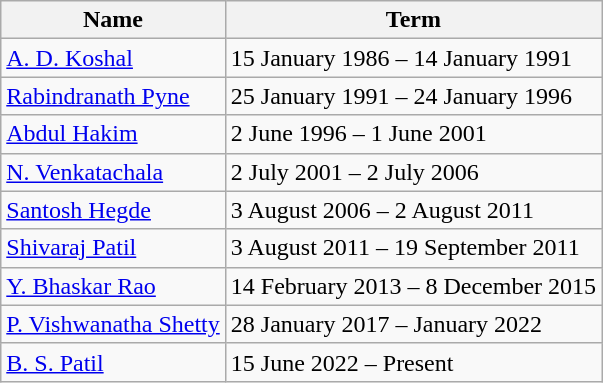<table class="wikitable">
<tr>
<th>Name</th>
<th>Term</th>
</tr>
<tr>
<td><a href='#'>A. D. Koshal</a></td>
<td>15 January 1986 – 14 January 1991</td>
</tr>
<tr>
<td><a href='#'>Rabindranath Pyne</a></td>
<td>25 January 1991 – 24 January 1996</td>
</tr>
<tr>
<td><a href='#'>Abdul Hakim</a></td>
<td>2 June 1996 – 1 June 2001</td>
</tr>
<tr>
<td><a href='#'>N. Venkatachala</a></td>
<td>2 July 2001 – 2 July 2006</td>
</tr>
<tr>
<td><a href='#'>Santosh Hegde</a></td>
<td>3 August 2006 – 2 August 2011</td>
</tr>
<tr>
<td><a href='#'>Shivaraj Patil</a></td>
<td>3 August 2011 – 19 September 2011</td>
</tr>
<tr>
<td><a href='#'>Y. Bhaskar Rao</a></td>
<td>14 February 2013 – 8 December 2015</td>
</tr>
<tr>
<td><a href='#'>P. Vishwanatha Shetty</a></td>
<td>28 January 2017 – January 2022</td>
</tr>
<tr>
<td><a href='#'>B. S. Patil</a></td>
<td>15 June 2022 – Present</td>
</tr>
</table>
